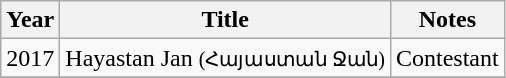<table class="wikitable sortable">
<tr>
<th>Year</th>
<th>Title</th>
<th class="unsortable">Notes</th>
</tr>
<tr>
<td>2017</td>
<td>Hayastan Jan <small> (Հայաստան Ջան)</small></td>
<td>Contestant</td>
</tr>
<tr>
</tr>
</table>
